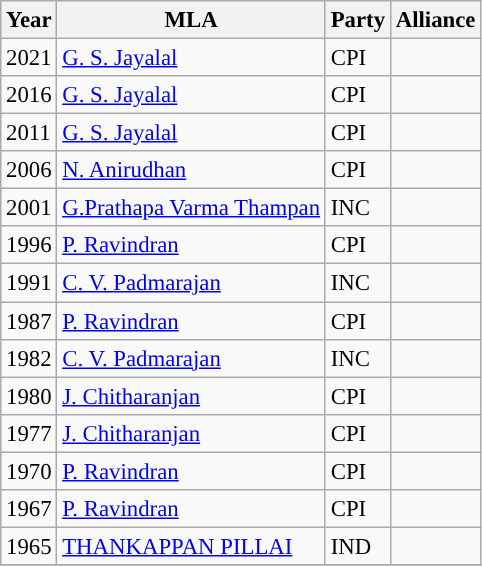<table class="wikitable sortable" style="font-size: 95%;">
<tr>
<th scope="col">Year</th>
<th scope="col">MLA</th>
<th scope="col">Party</th>
<th scope="col">Alliance</th>
</tr>
<tr>
<td>2021</td>
<td><a href='#'>G. S. Jayalal</a></td>
<td style="background:">CPI</td>
<td></td>
</tr>
<tr>
<td>2016</td>
<td><a href='#'>G. S. Jayalal</a></td>
<td style="background:">CPI</td>
<td></td>
</tr>
<tr>
<td>2011</td>
<td><a href='#'>G. S. Jayalal</a></td>
<td style="background:">CPI</td>
<td></td>
</tr>
<tr>
<td>2006</td>
<td><a href='#'>N. Anirudhan</a></td>
<td style="background:">CPI</td>
<td></td>
</tr>
<tr>
<td>2001</td>
<td><a href='#'>G.Prathapa Varma Thampan</a></td>
<td style="background-color:">INC</td>
<td></td>
</tr>
<tr>
<td>1996</td>
<td><a href='#'>P. Ravindran</a></td>
<td style="background:">CPI</td>
<td></td>
</tr>
<tr>
<td>1991</td>
<td><a href='#'>C. V. Padmarajan</a></td>
<td style="background-color:">INC</td>
<td></td>
</tr>
<tr>
<td>1987</td>
<td><a href='#'>P. Ravindran</a></td>
<td style="background:">CPI</td>
<td></td>
</tr>
<tr>
<td>1982</td>
<td><a href='#'>C. V. Padmarajan</a></td>
<td style="background-color:">INC</td>
<td></td>
</tr>
<tr>
<td>1980</td>
<td><a href='#'>J. Chitharanjan</a></td>
<td style="background:">CPI</td>
<td></td>
</tr>
<tr>
<td>1977</td>
<td><a href='#'>J. Chitharanjan</a></td>
<td style="background:">CPI</td>
<td></td>
</tr>
<tr>
<td>1970</td>
<td><a href='#'>P. Ravindran</a></td>
<td style="background:">CPI</td>
<td></td>
</tr>
<tr>
<td>1967</td>
<td><a href='#'>P. Ravindran</a></td>
<td style="background:">CPI</td>
<td></td>
</tr>
<tr>
<td>1965</td>
<td><a href='#'>THANKAPPAN PILLAI</a></td>
<td style="background-color:">IND</td>
<td></td>
</tr>
<tr>
</tr>
</table>
